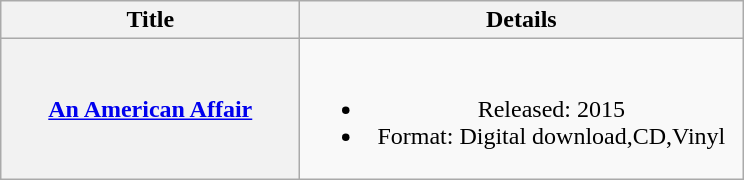<table class="wikitable plainrowheaders" style="text-align:center">
<tr>
<th scope="col" style="width:12em;">Title</th>
<th scope="col" style="width:18em;">Details</th>
</tr>
<tr>
<th scope="row"><a href='#'>An American Affair</a></th>
<td><br><ul><li>Released: 2015</li><li>Format: Digital download,CD,Vinyl</li></ul></td>
</tr>
</table>
